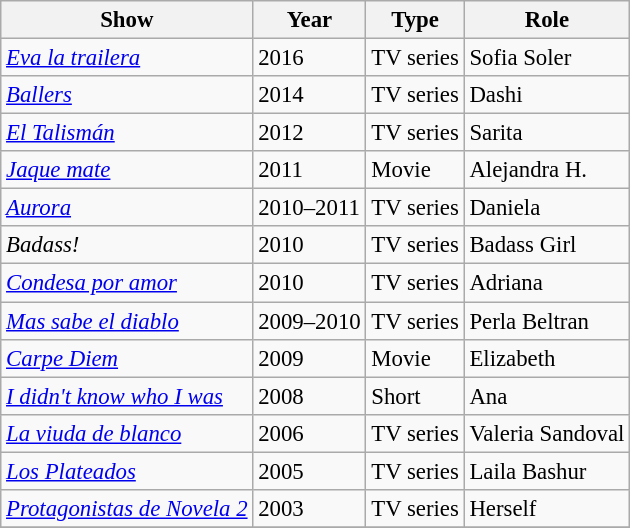<table class="wikitable" style="font-size:95%">
<tr>
<th>Show</th>
<th>Year</th>
<th>Type</th>
<th>Role</th>
</tr>
<tr>
<td><em><a href='#'>Eva la trailera</a></em></td>
<td>2016</td>
<td>TV series</td>
<td>Sofia Soler</td>
</tr>
<tr>
<td><em><a href='#'>Ballers</a></em></td>
<td>2014</td>
<td>TV series</td>
<td>Dashi</td>
</tr>
<tr>
<td><em><a href='#'>El Talismán</a></em></td>
<td>2012</td>
<td>TV series</td>
<td>Sarita</td>
</tr>
<tr>
<td><em><a href='#'>Jaque mate</a></em></td>
<td>2011</td>
<td>Movie</td>
<td>Alejandra H.</td>
</tr>
<tr>
<td><em><a href='#'>Aurora</a></em></td>
<td>2010–2011</td>
<td>TV series</td>
<td>Daniela</td>
</tr>
<tr>
<td><em>Badass!</em></td>
<td>2010</td>
<td>TV series</td>
<td>Badass Girl</td>
</tr>
<tr>
<td><em><a href='#'>Condesa por amor</a></em></td>
<td>2010</td>
<td>TV series</td>
<td>Adriana</td>
</tr>
<tr>
<td><em><a href='#'>Mas sabe el diablo</a></em></td>
<td>2009–2010</td>
<td>TV series</td>
<td>Perla Beltran</td>
</tr>
<tr>
<td><em><a href='#'>Carpe Diem</a></em></td>
<td>2009</td>
<td>Movie</td>
<td>Elizabeth</td>
</tr>
<tr>
<td><em><a href='#'>I didn't know who I was</a></em></td>
<td>2008</td>
<td>Short</td>
<td>Ana</td>
</tr>
<tr>
<td><em><a href='#'>La viuda de blanco</a></em></td>
<td>2006</td>
<td>TV series</td>
<td>Valeria Sandoval</td>
</tr>
<tr>
<td><em><a href='#'>Los Plateados</a></em></td>
<td>2005</td>
<td>TV series</td>
<td>Laila Bashur</td>
</tr>
<tr>
<td><em><a href='#'>Protagonistas de Novela 2</a></em></td>
<td>2003</td>
<td>TV series</td>
<td>Herself</td>
</tr>
<tr>
</tr>
</table>
